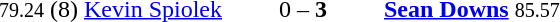<table style="text-align:center">
<tr>
<th width=223></th>
<th width=100></th>
<th width=223></th>
</tr>
<tr>
<td align=right><small>79.24</small> (8) <a href='#'>Kevin Spiolek</a> </td>
<td>0 – <strong>3</strong></td>
<td align=left> <strong><a href='#'>Sean Downs</a></strong> <small>85.57</small></td>
</tr>
</table>
